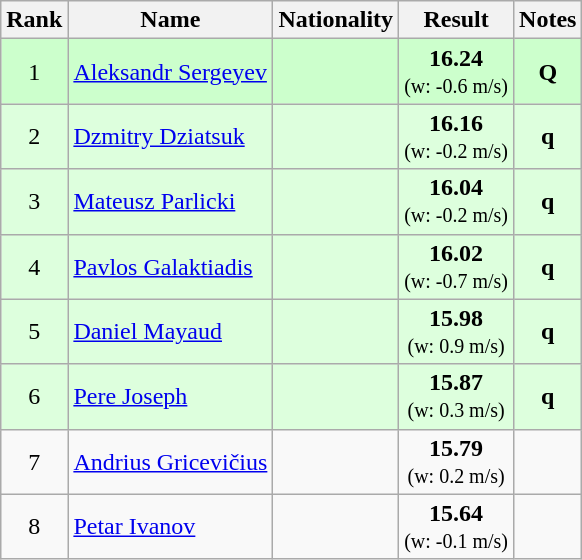<table class="wikitable sortable" style="text-align:center">
<tr>
<th>Rank</th>
<th>Name</th>
<th>Nationality</th>
<th>Result</th>
<th>Notes</th>
</tr>
<tr bgcolor=ccffcc>
<td>1</td>
<td align=left><a href='#'>Aleksandr Sergeyev</a></td>
<td align=left></td>
<td><strong>16.24</strong><br><small>(w: -0.6 m/s)</small></td>
<td><strong>Q</strong></td>
</tr>
<tr bgcolor=ddffdd>
<td>2</td>
<td align=left><a href='#'>Dzmitry Dziatsuk</a></td>
<td align=left></td>
<td><strong>16.16</strong><br><small>(w: -0.2 m/s)</small></td>
<td><strong>q</strong></td>
</tr>
<tr bgcolor=ddffdd>
<td>3</td>
<td align=left><a href='#'>Mateusz Parlicki</a></td>
<td align=left></td>
<td><strong>16.04</strong><br><small>(w: -0.2 m/s)</small></td>
<td><strong>q</strong></td>
</tr>
<tr bgcolor=ddffdd>
<td>4</td>
<td align=left><a href='#'>Pavlos Galaktiadis</a></td>
<td align=left></td>
<td><strong>16.02</strong><br><small>(w: -0.7 m/s)</small></td>
<td><strong>q</strong></td>
</tr>
<tr bgcolor=ddffdd>
<td>5</td>
<td align=left><a href='#'>Daniel Mayaud</a></td>
<td align=left></td>
<td><strong>15.98</strong><br><small>(w: 0.9 m/s)</small></td>
<td><strong>q</strong></td>
</tr>
<tr bgcolor=ddffdd>
<td>6</td>
<td align=left><a href='#'>Pere Joseph</a></td>
<td align=left></td>
<td><strong>15.87</strong><br><small>(w: 0.3 m/s)</small></td>
<td><strong>q</strong></td>
</tr>
<tr>
<td>7</td>
<td align=left><a href='#'>Andrius Gricevičius</a></td>
<td align=left></td>
<td><strong>15.79</strong><br><small>(w: 0.2 m/s)</small></td>
<td></td>
</tr>
<tr>
<td>8</td>
<td align=left><a href='#'>Petar Ivanov</a></td>
<td align=left></td>
<td><strong>15.64</strong><br><small>(w: -0.1 m/s)</small></td>
<td></td>
</tr>
</table>
